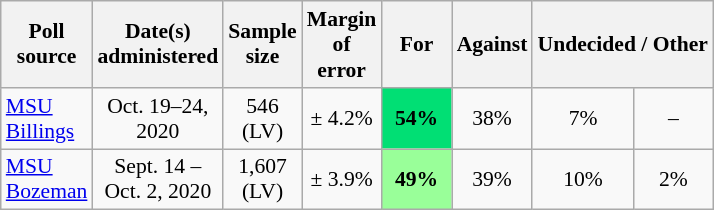<table class="wikitable" style="font-size:90%;text-align:center;">
<tr valign="centre">
<th style="width:40px;">Poll source</th>
<th style="width:40px;">Date(s)<br>administered</th>
<th style="width:40px;">Sample<br>size</th>
<th style="width:40px;">Margin<br>of error</th>
<th style="width:40px;">For</th>
<th style="width:40px;">Against</th>
<th colspan="2">Undecided / Other</th>
</tr>
<tr>
<td style="text-align:left;"><a href='#'>MSU Billings</a></td>
<td>Oct. 19–24, 2020</td>
<td>546 (LV)</td>
<td>± 4.2%</td>
<td style="background: rgb(1,223,116);"><strong>54%</strong></td>
<td>38%</td>
<td>7%</td>
<td>–</td>
</tr>
<tr>
<td style="text-align:left;"><a href='#'>MSU Bozeman</a></td>
<td>Sept. 14 – Oct. 2, 2020</td>
<td>1,607 (LV)</td>
<td>± 3.9%</td>
<td style="background: rgb(153, 255, 153);"><strong>49%</strong></td>
<td>39%</td>
<td>10%</td>
<td>2%</td>
</tr>
</table>
